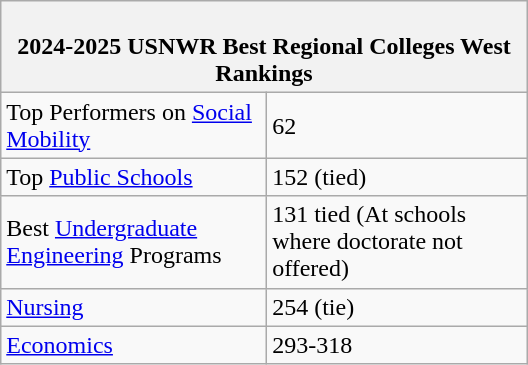<table class="wikitable" style="width: 22em">
<tr>
<th colspan="2" text-align: center;"><br>2024-2025 USNWR Best Regional Colleges West Rankings</th>
</tr>
<tr>
<td>Top Performers on <a href='#'>Social Mobility</a></td>
<td>62</td>
</tr>
<tr>
<td>Top <a href='#'>Public Schools</a></td>
<td>152 (tied)</td>
</tr>
<tr>
<td>Best <a href='#'>Undergraduate</a> <a href='#'>Engineering</a> Programs</td>
<td>131 tied (At schools where doctorate not offered)</td>
</tr>
<tr>
<td><a href='#'>Nursing</a></td>
<td>254 (tie)</td>
</tr>
<tr>
<td><a href='#'>Economics</a></td>
<td>293-318</td>
</tr>
</table>
